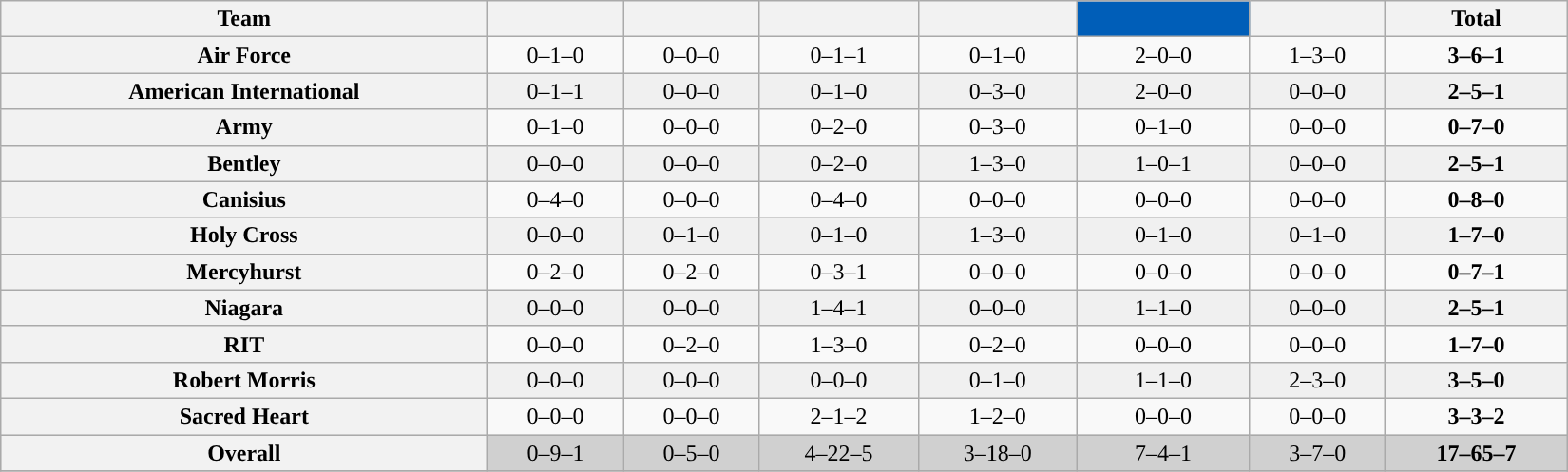<table class="wikitable" style="text-align: center; "width=1100">
<tr>
<th>Team</th>
<th><a href='#'></a></th>
<th><a href='#'></a></th>
<th><a href='#'></a></th>
<th><a href='#'></a></th>
<th style="color:white; background:#005EB8"; width=11%><a href='#'></a></th>
<th><a href='#'></a></th>
<th>Total</th>
</tr>
<tr>
<th>Air Force</th>
<td>0–1–0</td>
<td>0–0–0</td>
<td>0–1–1</td>
<td>0–1–0</td>
<td>2–0–0</td>
<td>1–3–0</td>
<td><strong>3–6–1</strong></td>
</tr>
<tr bgcolor=f0f0f0>
<th>American International</th>
<td>0–1–1</td>
<td>0–0–0</td>
<td>0–1–0</td>
<td>0–3–0</td>
<td>2–0–0</td>
<td>0–0–0</td>
<td><strong>2–5–1</strong></td>
</tr>
<tr>
<th>Army</th>
<td>0–1–0</td>
<td>0–0–0</td>
<td>0–2–0</td>
<td>0–3–0</td>
<td>0–1–0</td>
<td>0–0–0</td>
<td><strong>0–7–0</strong></td>
</tr>
<tr bgcolor=f0f0f0>
<th>Bentley</th>
<td>0–0–0</td>
<td>0–0–0</td>
<td>0–2–0</td>
<td>1–3–0</td>
<td>1–0–1</td>
<td>0–0–0</td>
<td><strong>2–5–1</strong></td>
</tr>
<tr>
<th>Canisius</th>
<td>0–4–0</td>
<td>0–0–0</td>
<td>0–4–0</td>
<td>0–0–0</td>
<td>0–0–0</td>
<td>0–0–0</td>
<td><strong>0–8–0</strong></td>
</tr>
<tr bgcolor=f0f0f0>
<th>Holy Cross</th>
<td>0–0–0</td>
<td>0–1–0</td>
<td>0–1–0</td>
<td>1–3–0</td>
<td>0–1–0</td>
<td>0–1–0</td>
<td><strong>1–7–0</strong></td>
</tr>
<tr>
<th>Mercyhurst</th>
<td>0–2–0</td>
<td>0–2–0</td>
<td>0–3–1</td>
<td>0–0–0</td>
<td>0–0–0</td>
<td>0–0–0</td>
<td><strong>0–7–1</strong></td>
</tr>
<tr bgcolor=f0f0f0>
<th>Niagara</th>
<td>0–0–0</td>
<td>0–0–0</td>
<td>1–4–1</td>
<td>0–0–0</td>
<td>1–1–0</td>
<td>0–0–0</td>
<td><strong>2–5–1</strong></td>
</tr>
<tr>
<th>RIT</th>
<td>0–0–0</td>
<td>0–2–0</td>
<td>1–3–0</td>
<td>0–2–0</td>
<td>0–0–0</td>
<td>0–0–0</td>
<td><strong>1–7–0</strong></td>
</tr>
<tr bgcolor=f0f0f0>
<th>Robert Morris</th>
<td>0–0–0</td>
<td>0–0–0</td>
<td>0–0–0</td>
<td>0–1–0</td>
<td>1–1–0</td>
<td>2–3–0</td>
<td><strong>3–5–0</strong></td>
</tr>
<tr>
<th>Sacred Heart</th>
<td>0–0–0</td>
<td>0–0–0</td>
<td>2–1–2</td>
<td>1–2–0</td>
<td>0–0–0</td>
<td>0–0–0</td>
<td><strong>3–3–2</strong></td>
</tr>
<tr bgcolor=d0d0d0>
<th>Overall</th>
<td>0–9–1</td>
<td>0–5–0</td>
<td>4–22–5</td>
<td>3–18–0</td>
<td>7–4–1</td>
<td>3–7–0</td>
<td><strong>17–65–7</strong></td>
</tr>
<tr>
</tr>
</table>
